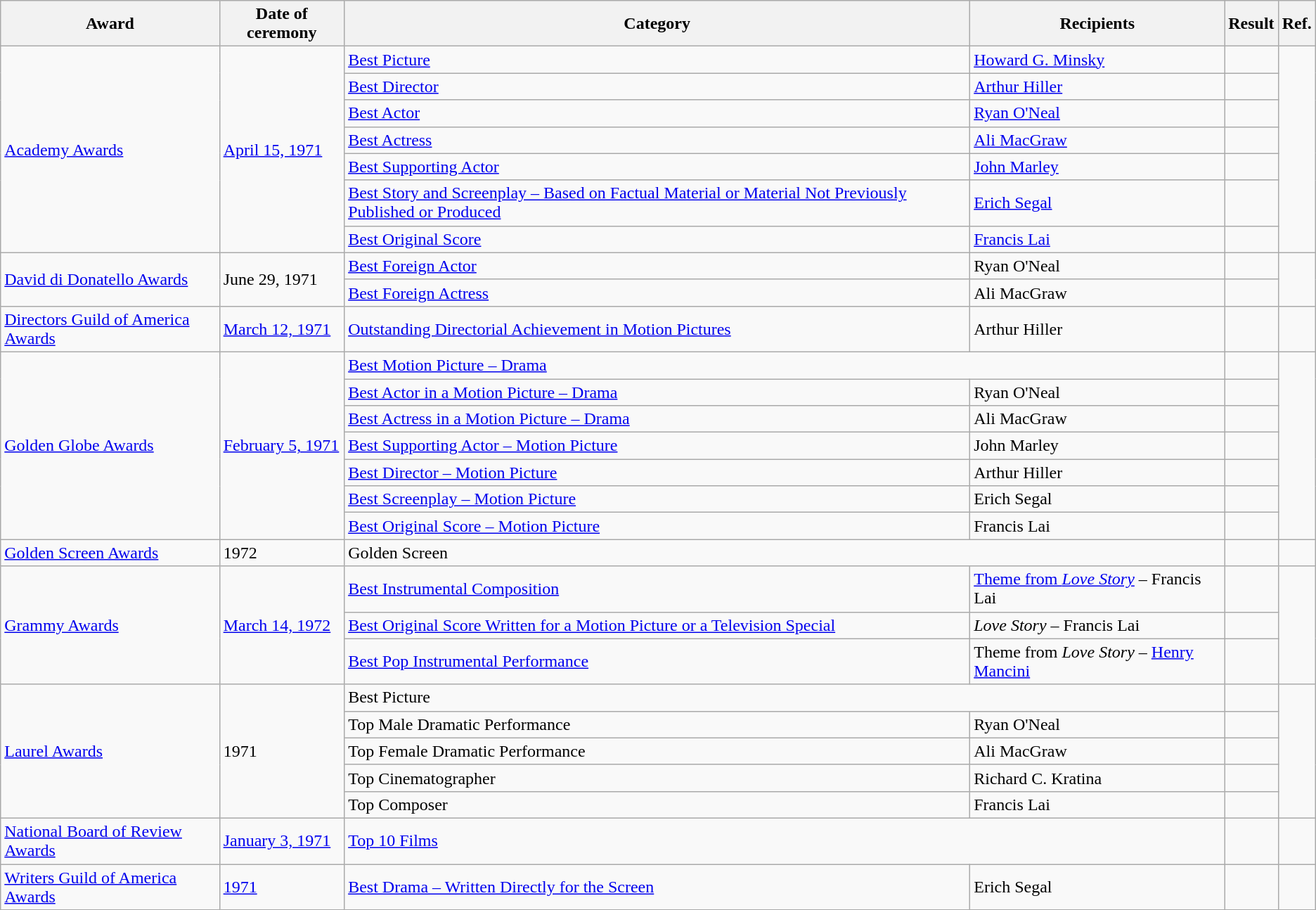<table class="wikitable plainrowheaders sortable">
<tr>
<th>Award</th>
<th>Date of ceremony</th>
<th>Category</th>
<th>Recipients</th>
<th>Result</th>
<th>Ref.</th>
</tr>
<tr>
<td rowspan="7"><a href='#'>Academy Awards</a></td>
<td rowspan="7"><a href='#'>April 15, 1971</a></td>
<td><a href='#'>Best Picture</a></td>
<td><a href='#'>Howard G. Minsky</a></td>
<td></td>
<td align="center" rowspan="7"></td>
</tr>
<tr>
<td><a href='#'>Best Director</a></td>
<td><a href='#'>Arthur Hiller</a></td>
<td></td>
</tr>
<tr>
<td><a href='#'>Best Actor</a></td>
<td><a href='#'>Ryan O'Neal</a></td>
<td></td>
</tr>
<tr>
<td><a href='#'>Best Actress</a></td>
<td><a href='#'>Ali MacGraw</a></td>
<td></td>
</tr>
<tr>
<td><a href='#'>Best Supporting Actor</a></td>
<td><a href='#'>John Marley</a></td>
<td></td>
</tr>
<tr>
<td><a href='#'>Best Story and Screenplay – Based on Factual Material or Material Not Previously Published or Produced</a></td>
<td><a href='#'>Erich Segal</a></td>
<td></td>
</tr>
<tr>
<td><a href='#'>Best Original Score</a></td>
<td><a href='#'>Francis Lai</a></td>
<td></td>
</tr>
<tr>
<td rowspan="2"><a href='#'>David di Donatello Awards</a></td>
<td rowspan="2">June 29, 1971</td>
<td><a href='#'>Best Foreign Actor</a></td>
<td>Ryan O'Neal</td>
<td></td>
<td align="center" rowspan="2"></td>
</tr>
<tr>
<td><a href='#'>Best Foreign Actress</a></td>
<td>Ali MacGraw</td>
<td></td>
</tr>
<tr>
<td><a href='#'>Directors Guild of America Awards</a></td>
<td><a href='#'>March 12, 1971</a></td>
<td><a href='#'>Outstanding Directorial Achievement in Motion Pictures</a></td>
<td>Arthur Hiller</td>
<td></td>
<td align="center"></td>
</tr>
<tr>
<td rowspan="7"><a href='#'>Golden Globe Awards</a></td>
<td rowspan="7"><a href='#'>February 5, 1971</a></td>
<td colspan="2"><a href='#'>Best Motion Picture – Drama</a></td>
<td></td>
<td align="center" rowspan="7"></td>
</tr>
<tr>
<td><a href='#'>Best Actor in a Motion Picture – Drama</a></td>
<td>Ryan O'Neal</td>
<td></td>
</tr>
<tr>
<td><a href='#'>Best Actress in a Motion Picture – Drama</a></td>
<td>Ali MacGraw</td>
<td></td>
</tr>
<tr>
<td><a href='#'>Best Supporting Actor – Motion Picture</a></td>
<td>John Marley</td>
<td></td>
</tr>
<tr>
<td><a href='#'>Best Director – Motion Picture</a></td>
<td>Arthur Hiller</td>
<td></td>
</tr>
<tr>
<td><a href='#'>Best Screenplay – Motion Picture</a></td>
<td>Erich Segal</td>
<td></td>
</tr>
<tr>
<td><a href='#'>Best Original Score – Motion Picture</a></td>
<td>Francis Lai</td>
<td></td>
</tr>
<tr>
<td><a href='#'>Golden Screen Awards</a></td>
<td>1972</td>
<td colspan="2">Golden Screen</td>
<td></td>
<td align="center"></td>
</tr>
<tr>
<td rowspan="3"><a href='#'>Grammy Awards</a></td>
<td rowspan="3"><a href='#'>March 14, 1972</a></td>
<td><a href='#'>Best Instrumental Composition</a></td>
<td><a href='#'>Theme from <em>Love Story</em></a> – Francis Lai</td>
<td></td>
<td align="center" rowspan="3"></td>
</tr>
<tr>
<td><a href='#'>Best Original Score Written for a Motion Picture or a Television Special</a></td>
<td><em>Love Story</em> – Francis Lai</td>
<td></td>
</tr>
<tr>
<td><a href='#'>Best Pop Instrumental Performance</a></td>
<td>Theme from <em>Love Story</em> – <a href='#'>Henry Mancini</a></td>
<td></td>
</tr>
<tr>
<td rowspan="5"><a href='#'>Laurel Awards</a></td>
<td rowspan="5">1971</td>
<td colspan="2">Best Picture</td>
<td></td>
<td align="center" rowspan="5"></td>
</tr>
<tr>
<td>Top Male Dramatic Performance</td>
<td>Ryan O'Neal</td>
<td></td>
</tr>
<tr>
<td>Top Female Dramatic Performance</td>
<td>Ali MacGraw</td>
<td></td>
</tr>
<tr>
<td>Top Cinematographer</td>
<td>Richard C. Kratina</td>
<td></td>
</tr>
<tr>
<td>Top Composer</td>
<td>Francis Lai</td>
<td></td>
</tr>
<tr>
<td><a href='#'>National Board of Review Awards</a></td>
<td><a href='#'>January 3, 1971</a></td>
<td colspan="2"><a href='#'>Top 10 Films</a></td>
<td></td>
<td align="center"></td>
</tr>
<tr>
<td><a href='#'>Writers Guild of America Awards</a></td>
<td><a href='#'>1971</a></td>
<td><a href='#'>Best Drama – Written Directly for the Screen</a></td>
<td>Erich Segal</td>
<td></td>
<td align="center"></td>
</tr>
</table>
